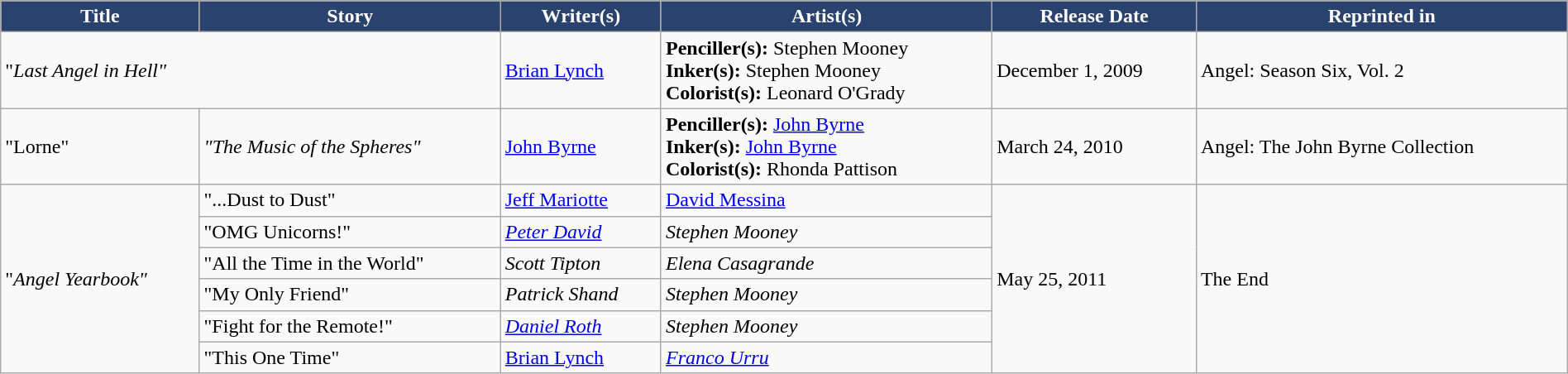<table style="width: 100%;" class="wikitable">
<tr>
<th style="background: #2A426E; color: white;">Title</th>
<th style="background: #2A426E; color: white;">Story</th>
<th style="background: #2A426E; color: white;">Writer(s)</th>
<th style="background: #2A426E; color: white;">Artist(s)</th>
<th style="background: #2A426E; color: white;">Release Date</th>
<th style="background: #2A426E; color: white;">Reprinted in</th>
</tr>
<tr>
<td colspan="2">"<em>Last Angel in Hell"</em></td>
<td><a href='#'>Brian Lynch</a></td>
<td><strong>Penciller(s):</strong> Stephen Mooney<br><strong>Inker(s):</strong> Stephen Mooney<br><strong>Colorist(s):</strong> Leonard O'Grady</td>
<td>December 1, 2009</td>
<td>Angel: Season Six, Vol. 2</td>
</tr>
<tr>
<td>"Lorne"</td>
<td><em>"The Music of the Spheres"</em></td>
<td><a href='#'>John Byrne</a></td>
<td><strong>Penciller(s):</strong> <a href='#'>John Byrne</a><br><strong>Inker(s):</strong> <a href='#'>John Byrne</a><br><strong>Colorist(s):</strong> Rhonda Pattison</td>
<td>March 24, 2010</td>
<td>Angel: The John Byrne Collection</td>
</tr>
<tr>
<td rowspan="6">"<em>Angel Yearbook"</em></td>
<td>"...Dust to Dust"</td>
<td><a href='#'>Jeff Mariotte</a></td>
<td><a href='#'>David Messina</a></td>
<td rowspan="6">May 25, 2011</td>
<td rowspan="6">The End</td>
</tr>
<tr>
<td>"OMG Unicorns!"</td>
<td><em><a href='#'>Peter David</a></em></td>
<td><em>Stephen Mooney</em></td>
</tr>
<tr>
<td>"All the Time in the World"</td>
<td><em>Scott Tipton</em></td>
<td><em>Elena Casagrande</em></td>
</tr>
<tr>
<td>"My Only Friend"</td>
<td><em>Patrick Shand</em></td>
<td><em>Stephen Mooney</em></td>
</tr>
<tr>
<td>"Fight for the Remote!"</td>
<td><em><a href='#'>Daniel Roth</a></em></td>
<td><em>Stephen Mooney</em></td>
</tr>
<tr>
<td>"This One Time"</td>
<td><a href='#'>Brian Lynch</a></td>
<td><em><a href='#'>Franco Urru</a></em></td>
</tr>
</table>
